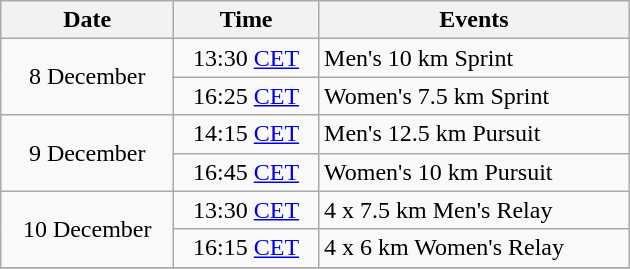<table class="wikitable" style="text-align: center" width="420">
<tr>
<th>Date</th>
<th>Time</th>
<th>Events</th>
</tr>
<tr>
<td rowspan=2>8 December</td>
<td>13:30 <a href='#'>CET</a></td>
<td style="text-align: left">Men's 10 km Sprint</td>
</tr>
<tr>
<td>16:25 <a href='#'>CET</a></td>
<td style="text-align: left">Women's 7.5 km Sprint</td>
</tr>
<tr>
<td rowspan=2>9 December</td>
<td>14:15 <a href='#'>CET</a></td>
<td style="text-align: left">Men's 12.5 km Pursuit</td>
</tr>
<tr>
<td>16:45 <a href='#'>CET</a></td>
<td style="text-align: left">Women's 10 km Pursuit</td>
</tr>
<tr>
<td rowspan=2>10 December</td>
<td>13:30 <a href='#'>CET</a></td>
<td style="text-align: left">4 x 7.5 km Men's Relay</td>
</tr>
<tr>
<td>16:15 <a href='#'>CET</a></td>
<td style="text-align: left">4 x 6 km Women's Relay</td>
</tr>
<tr>
</tr>
</table>
